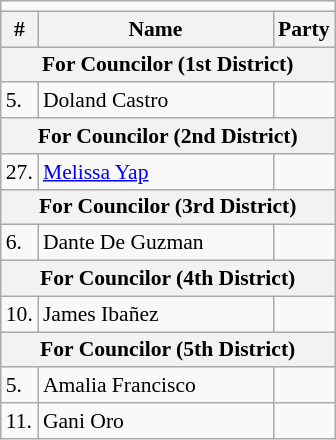<table class=wikitable style="font-size:90%">
<tr>
<td colspan=4 bgcolor=></td>
</tr>
<tr>
<th>#</th>
<th width=150px>Name</th>
<th colspan=2>Party</th>
</tr>
<tr>
<th colspan=5>For Councilor (1st District)</th>
</tr>
<tr>
<td>5.</td>
<td>Doland Castro</td>
<td></td>
</tr>
<tr>
<th colspan=5>For Councilor (2nd District)</th>
</tr>
<tr>
<td>27.</td>
<td><a href='#'>Melissa Yap</a></td>
<td></td>
</tr>
<tr>
<th colspan=5>For Councilor (3rd District)</th>
</tr>
<tr>
<td>6.</td>
<td>Dante De Guzman</td>
<td></td>
</tr>
<tr>
<th colspan=5>For Councilor (4th District)</th>
</tr>
<tr>
<td>10.</td>
<td>James Ibañez</td>
<td></td>
</tr>
<tr>
<th colspan=5>For Councilor (5th District)</th>
</tr>
<tr>
<td>5.</td>
<td>Amalia Francisco</td>
<td></td>
</tr>
<tr>
<td>11.</td>
<td>Gani Oro</td>
<td></td>
</tr>
</table>
